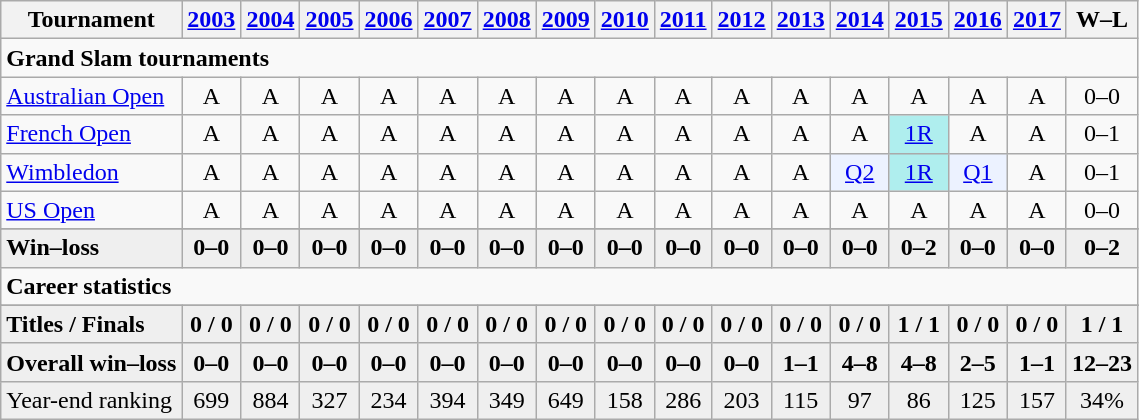<table class=wikitable style=text-align:center>
<tr>
<th>Tournament</th>
<th><a href='#'>2003</a></th>
<th><a href='#'>2004</a></th>
<th><a href='#'>2005</a></th>
<th><a href='#'>2006</a></th>
<th><a href='#'>2007</a></th>
<th><a href='#'>2008</a></th>
<th><a href='#'>2009</a></th>
<th><a href='#'>2010</a></th>
<th><a href='#'>2011</a></th>
<th><a href='#'>2012</a></th>
<th><a href='#'>2013</a></th>
<th><a href='#'>2014</a></th>
<th><a href='#'>2015</a></th>
<th><a href='#'>2016</a></th>
<th><a href='#'>2017</a></th>
<th>W–L</th>
</tr>
<tr>
<td colspan=17 align=left><strong>Grand Slam tournaments</strong></td>
</tr>
<tr>
<td align=left><a href='#'>Australian Open</a></td>
<td>A</td>
<td>A</td>
<td>A</td>
<td>A</td>
<td>A</td>
<td>A</td>
<td>A</td>
<td>A</td>
<td>A</td>
<td>A</td>
<td>A</td>
<td>A</td>
<td>A</td>
<td>A</td>
<td>A</td>
<td>0–0</td>
</tr>
<tr>
<td align=left><a href='#'>French Open</a></td>
<td>A</td>
<td>A</td>
<td>A</td>
<td>A</td>
<td>A</td>
<td>A</td>
<td>A</td>
<td>A</td>
<td>A</td>
<td>A</td>
<td>A</td>
<td>A</td>
<td bgcolor=afeeee><a href='#'>1R</a></td>
<td>A</td>
<td>A</td>
<td>0–1</td>
</tr>
<tr>
<td align=left><a href='#'>Wimbledon</a></td>
<td>A</td>
<td>A</td>
<td>A</td>
<td>A</td>
<td>A</td>
<td>A</td>
<td>A</td>
<td>A</td>
<td>A</td>
<td>A</td>
<td>A</td>
<td bgcolor=ecf2ff><a href='#'>Q2</a></td>
<td bgcolor=afeeee><a href='#'>1R</a></td>
<td bgcolor=ecf2ff><a href='#'>Q1</a></td>
<td>A</td>
<td>0–1</td>
</tr>
<tr>
<td align=left><a href='#'>US Open</a></td>
<td>A</td>
<td>A</td>
<td>A</td>
<td>A</td>
<td>A</td>
<td>A</td>
<td>A</td>
<td>A</td>
<td>A</td>
<td>A</td>
<td>A</td>
<td>A</td>
<td>A</td>
<td>A</td>
<td>A</td>
<td>0–0</td>
</tr>
<tr>
</tr>
<tr style="font-weight:bold; background:#efefef;">
<td style=text-align:left>Win–loss</td>
<td>0–0</td>
<td>0–0</td>
<td>0–0</td>
<td>0–0</td>
<td>0–0</td>
<td>0–0</td>
<td>0–0</td>
<td>0–0</td>
<td>0–0</td>
<td>0–0</td>
<td>0–0</td>
<td>0–0</td>
<td>0–2</td>
<td>0–0</td>
<td>0–0</td>
<td>0–2</td>
</tr>
<tr>
<td colspan=17 align=left><strong>Career statistics</strong></td>
</tr>
<tr>
</tr>
<tr style="font-weight:bold; background:#efefef;">
<td style=text-align:left>Titles / Finals</td>
<td>0 / 0</td>
<td>0 / 0</td>
<td>0 / 0</td>
<td>0 / 0</td>
<td>0 / 0</td>
<td>0 / 0</td>
<td>0 / 0</td>
<td>0 / 0</td>
<td>0 / 0</td>
<td>0 / 0</td>
<td>0 / 0</td>
<td>0 / 0</td>
<td>1 / 1</td>
<td>0 / 0</td>
<td>0 / 0</td>
<td>1 / 1</td>
</tr>
<tr style="font-weight:bold; background:#efefef;">
<td style=text-align:left>Overall win–loss</td>
<td>0–0</td>
<td>0–0</td>
<td>0–0</td>
<td>0–0</td>
<td>0–0</td>
<td>0–0</td>
<td>0–0</td>
<td>0–0</td>
<td>0–0</td>
<td>0–0</td>
<td>1–1</td>
<td>4–8</td>
<td>4–8</td>
<td>2–5</td>
<td>1–1</td>
<td>12–23</td>
</tr>
<tr bgcolor="efefef">
<td align=left>Year-end ranking</td>
<td>699</td>
<td>884</td>
<td>327</td>
<td>234</td>
<td>394</td>
<td>349</td>
<td>649</td>
<td>158</td>
<td>286</td>
<td>203</td>
<td>115</td>
<td>97</td>
<td>86</td>
<td>125</td>
<td>157</td>
<td>34%</td>
</tr>
</table>
